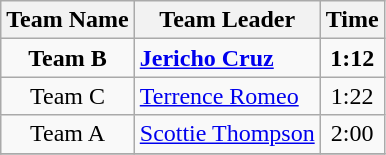<table class="wikitable">
<tr>
<th>Team Name</th>
<th>Team Leader</th>
<th>Time</th>
</tr>
<tr>
<td style="text-align:center;" rowspan="1"><strong>Team B</strong></td>
<td><strong><a href='#'>Jericho Cruz</a></strong></td>
<td style="text-align:center;" rowspan="1"><strong>1:12</strong></td>
</tr>
<tr>
<td style="text-align:center;" rowspan="1">Team C</td>
<td><a href='#'>Terrence Romeo</a></td>
<td style="text-align:center;" rowspan="1">1:22</td>
</tr>
<tr>
<td style="text-align:center;" rowspan="1">Team A</td>
<td><a href='#'>Scottie Thompson</a></td>
<td style="text-align:center;" rowspan="1">2:00</td>
</tr>
<tr>
</tr>
</table>
